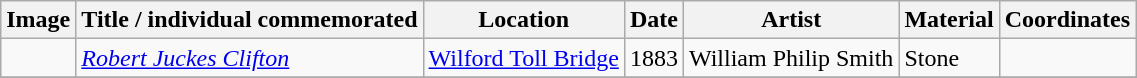<table class="wikitable sortable">
<tr>
<th class="unsortable">Image</th>
<th>Title / individual commemorated</th>
<th>Location</th>
<th>Date</th>
<th>Artist</th>
<th>Material</th>
<th>Coordinates</th>
</tr>
<tr>
<td></td>
<td><em> <a href='#'>Robert Juckes Clifton</a></em></td>
<td><a href='#'>Wilford Toll Bridge</a></td>
<td>1883</td>
<td>William Philip Smith</td>
<td>Stone</td>
<td></td>
</tr>
<tr>
</tr>
</table>
